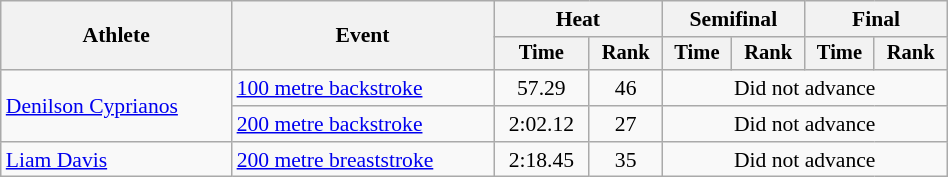<table class="wikitable" style="text-align:center; font-size:90%; width:50%;">
<tr>
<th rowspan="2">Athlete</th>
<th rowspan="2">Event</th>
<th colspan="2">Heat</th>
<th colspan="2">Semifinal</th>
<th colspan="2">Final</th>
</tr>
<tr style="font-size:95%">
<th>Time</th>
<th>Rank</th>
<th>Time</th>
<th>Rank</th>
<th>Time</th>
<th>Rank</th>
</tr>
<tr>
<td align=left rowspan=2><a href='#'>Denilson Cyprianos</a></td>
<td align=left><a href='#'>100 metre backstroke</a></td>
<td>57.29</td>
<td>46</td>
<td colspan=4>Did not advance</td>
</tr>
<tr>
<td align=left><a href='#'>200 metre backstroke</a></td>
<td>2:02.12</td>
<td>27</td>
<td colspan=4>Did not advance</td>
</tr>
<tr>
<td align=left><a href='#'>Liam Davis</a></td>
<td align=left><a href='#'>200 metre breaststroke</a></td>
<td>2:18.45</td>
<td>35</td>
<td colspan=4>Did not advance</td>
</tr>
</table>
